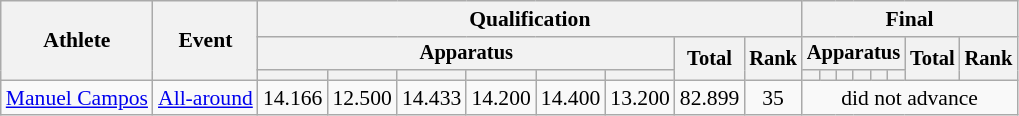<table class="wikitable" style="font-size:90%">
<tr>
<th rowspan=3>Athlete</th>
<th rowspan=3>Event</th>
<th colspan =8>Qualification</th>
<th colspan =8>Final</th>
</tr>
<tr style="font-size:95%">
<th colspan=6>Apparatus</th>
<th rowspan=2>Total</th>
<th rowspan=2>Rank</th>
<th colspan=6>Apparatus</th>
<th rowspan=2>Total</th>
<th rowspan=2>Rank</th>
</tr>
<tr style="font-size:95%">
<th></th>
<th></th>
<th></th>
<th></th>
<th></th>
<th></th>
<th></th>
<th></th>
<th></th>
<th></th>
<th></th>
<th></th>
</tr>
<tr align=center>
<td align=left><a href='#'>Manuel Campos</a></td>
<td align=left><a href='#'>All-around</a></td>
<td>14.166</td>
<td>12.500</td>
<td>14.433</td>
<td>14.200</td>
<td>14.400</td>
<td>13.200</td>
<td>82.899</td>
<td>35</td>
<td colspan=8>did not advance</td>
</tr>
</table>
